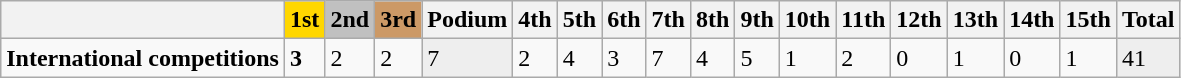<table class="wikitable">
<tr>
<th></th>
<th style="background: gold;">1st</th>
<th style="background: silver;">2nd</th>
<th style="background: #c96;">3rd</th>
<th>Podium</th>
<th>4th</th>
<th>5th</th>
<th>6th</th>
<th>7th</th>
<th>8th</th>
<th>9th</th>
<th>10th</th>
<th>11th</th>
<th>12th</th>
<th>13th</th>
<th>14th</th>
<th>15th</th>
<th>Total</th>
</tr>
<tr>
<td><strong>International competitions</strong></td>
<td><strong>3</strong></td>
<td>2</td>
<td>2</td>
<td style="background: #EEEEEE;">7</td>
<td>2</td>
<td>4</td>
<td>3</td>
<td>7</td>
<td>4</td>
<td>5</td>
<td>1</td>
<td>2</td>
<td>0</td>
<td>1</td>
<td>0</td>
<td>1</td>
<td style="background: #EEEEEE;">41</td>
</tr>
</table>
